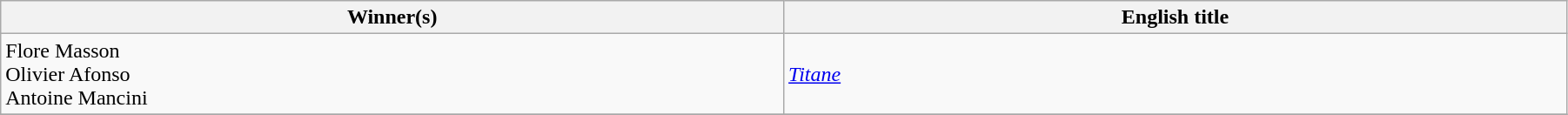<table class="wikitable" width="95%" cellpadding="5">
<tr>
<th width="18%">Winner(s)</th>
<th width="18%">English title</th>
</tr>
<tr>
<td> Flore Masson <br> Olivier Afonso <br> Antoine Mancini</td>
<td><em><a href='#'>Titane</a></em></td>
</tr>
<tr>
</tr>
</table>
